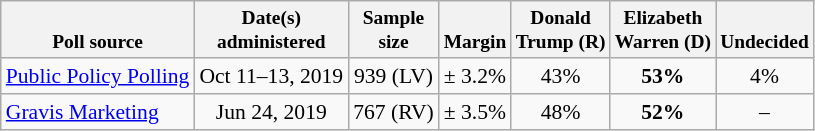<table class="wikitable" style="font-size:90%;text-align:center;">
<tr valign=bottom style="font-size:90%;">
<th>Poll source</th>
<th>Date(s)<br>administered</th>
<th>Sample<br>size</th>
<th>Margin<br></th>
<th>Donald<br>Trump (R)</th>
<th>Elizabeth<br>Warren (D)</th>
<th>Undecided</th>
</tr>
<tr>
<td style="text-align:left;"><a href='#'>Public Policy Polling</a></td>
<td>Oct 11–13, 2019</td>
<td>939 (LV)</td>
<td>± 3.2%</td>
<td>43%</td>
<td><strong>53%</strong></td>
<td>4%</td>
</tr>
<tr>
<td style="text-align:left;"><a href='#'>Gravis Marketing</a></td>
<td>Jun 24, 2019</td>
<td>767 (RV)</td>
<td>± 3.5%</td>
<td>48%</td>
<td><strong>52%</strong></td>
<td>–</td>
</tr>
</table>
